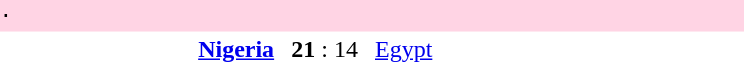<table style="text-align:center" width=500>
<tr>
<th width=30%></th>
<th width=10%></th>
<th width=30%></th>
<th width=10%></th>
</tr>
<tr align="left" bgcolor=#ffd4e4>
<td colspan=4>⋅</td>
</tr>
<tr>
<td align="right"><strong><a href='#'>Nigeria</a></strong> </td>
<td><strong>21</strong> : 14</td>
<td align="left"> <a href='#'>Egypt</a></td>
</tr>
</table>
